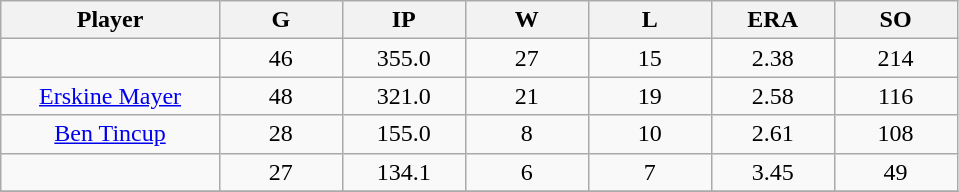<table class="wikitable sortable">
<tr>
<th bgcolor="#DDDDFF" width="16%">Player</th>
<th bgcolor="#DDDDFF" width="9%">G</th>
<th bgcolor="#DDDDFF" width="9%">IP</th>
<th bgcolor="#DDDDFF" width="9%">W</th>
<th bgcolor="#DDDDFF" width="9%">L</th>
<th bgcolor="#DDDDFF" width="9%">ERA</th>
<th bgcolor="#DDDDFF" width="9%">SO</th>
</tr>
<tr align="center">
<td></td>
<td>46</td>
<td>355.0</td>
<td>27</td>
<td>15</td>
<td>2.38</td>
<td>214</td>
</tr>
<tr align="center">
<td><a href='#'>Erskine Mayer</a></td>
<td>48</td>
<td>321.0</td>
<td>21</td>
<td>19</td>
<td>2.58</td>
<td>116</td>
</tr>
<tr align=center>
<td><a href='#'>Ben Tincup</a></td>
<td>28</td>
<td>155.0</td>
<td>8</td>
<td>10</td>
<td>2.61</td>
<td>108</td>
</tr>
<tr align=center>
<td></td>
<td>27</td>
<td>134.1</td>
<td>6</td>
<td>7</td>
<td>3.45</td>
<td>49</td>
</tr>
<tr align="center">
</tr>
</table>
